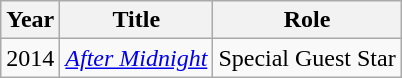<table class="wikitable">
<tr>
<th>Year</th>
<th>Title</th>
<th>Role</th>
</tr>
<tr>
<td>2014</td>
<td><em><a href='#'>After Midnight</a></em></td>
<td>Special Guest Star</td>
</tr>
</table>
